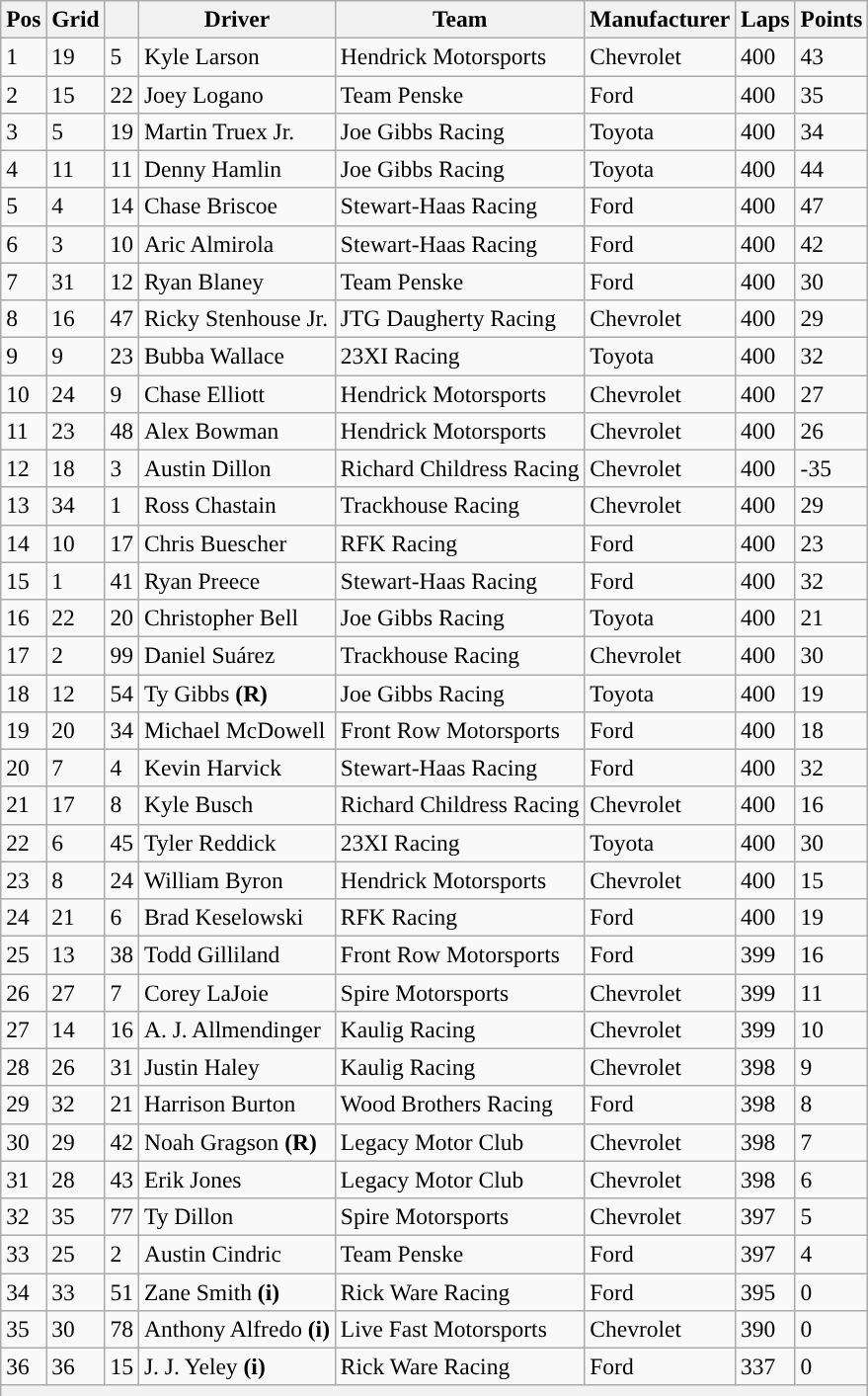<table class="wikitable" style="font-size:98%">
<tr>
<th>Pos</th>
<th>Grid</th>
<th></th>
<th>Driver</th>
<th>Team</th>
<th>Manufacturer</th>
<th>Laps</th>
<th>Points</th>
</tr>
<tr>
<td>1</td>
<td>19</td>
<td>5</td>
<td>Kyle Larson</td>
<td>Hendrick Motorsports</td>
<td>Chevrolet</td>
<td>400</td>
<td>43</td>
</tr>
<tr>
<td>2</td>
<td>15</td>
<td>22</td>
<td>Joey Logano</td>
<td>Team Penske</td>
<td>Ford</td>
<td>400</td>
<td>35</td>
</tr>
<tr>
<td>3</td>
<td>5</td>
<td>19</td>
<td>Martin Truex Jr.</td>
<td>Joe Gibbs Racing</td>
<td>Toyota</td>
<td>400</td>
<td>34</td>
</tr>
<tr>
<td>4</td>
<td>11</td>
<td>11</td>
<td>Denny Hamlin</td>
<td>Joe Gibbs Racing</td>
<td>Toyota</td>
<td>400</td>
<td>44</td>
</tr>
<tr>
<td>5</td>
<td>4</td>
<td>14</td>
<td>Chase Briscoe</td>
<td>Stewart-Haas Racing</td>
<td>Ford</td>
<td>400</td>
<td>47</td>
</tr>
<tr>
<td>6</td>
<td>3</td>
<td>10</td>
<td>Aric Almirola</td>
<td>Stewart-Haas Racing</td>
<td>Ford</td>
<td>400</td>
<td>42</td>
</tr>
<tr>
<td>7</td>
<td>31</td>
<td>12</td>
<td>Ryan Blaney</td>
<td>Team Penske</td>
<td>Ford</td>
<td>400</td>
<td>30</td>
</tr>
<tr>
<td>8</td>
<td>16</td>
<td>47</td>
<td>Ricky Stenhouse Jr.</td>
<td>JTG Daugherty Racing</td>
<td>Chevrolet</td>
<td>400</td>
<td>29</td>
</tr>
<tr>
<td>9</td>
<td>9</td>
<td>23</td>
<td>Bubba Wallace</td>
<td>23XI Racing</td>
<td>Toyota</td>
<td>400</td>
<td>32</td>
</tr>
<tr>
<td>10</td>
<td>24</td>
<td>9</td>
<td>Chase Elliott</td>
<td>Hendrick Motorsports</td>
<td>Chevrolet</td>
<td>400</td>
<td>27</td>
</tr>
<tr>
<td>11</td>
<td>23</td>
<td>48</td>
<td>Alex Bowman</td>
<td>Hendrick Motorsports</td>
<td>Chevrolet</td>
<td>400</td>
<td>26</td>
</tr>
<tr>
<td>12</td>
<td>18</td>
<td>3</td>
<td>Austin Dillon</td>
<td>Richard Childress Racing</td>
<td>Chevrolet</td>
<td>400</td>
<td>-35</td>
</tr>
<tr>
<td>13</td>
<td>34</td>
<td>1</td>
<td>Ross Chastain</td>
<td>Trackhouse Racing</td>
<td>Chevrolet</td>
<td>400</td>
<td>29</td>
</tr>
<tr>
<td>14</td>
<td>10</td>
<td>17</td>
<td>Chris Buescher</td>
<td>RFK Racing</td>
<td>Ford</td>
<td>400</td>
<td>23</td>
</tr>
<tr>
<td>15</td>
<td>1</td>
<td>41</td>
<td>Ryan Preece</td>
<td>Stewart-Haas Racing</td>
<td>Ford</td>
<td>400</td>
<td>32</td>
</tr>
<tr>
<td>16</td>
<td>22</td>
<td>20</td>
<td>Christopher Bell</td>
<td>Joe Gibbs Racing</td>
<td>Toyota</td>
<td>400</td>
<td>21</td>
</tr>
<tr>
<td>17</td>
<td>2</td>
<td>99</td>
<td>Daniel Suárez</td>
<td>Trackhouse Racing</td>
<td>Chevrolet</td>
<td>400</td>
<td>30</td>
</tr>
<tr>
<td>18</td>
<td>12</td>
<td>54</td>
<td>Ty Gibbs <strong>(R)</strong></td>
<td>Joe Gibbs Racing</td>
<td>Toyota</td>
<td>400</td>
<td>19</td>
</tr>
<tr>
<td>19</td>
<td>20</td>
<td>34</td>
<td>Michael McDowell</td>
<td>Front Row Motorsports</td>
<td>Ford</td>
<td>400</td>
<td>18</td>
</tr>
<tr>
<td>20</td>
<td>7</td>
<td>4</td>
<td>Kevin Harvick</td>
<td>Stewart-Haas Racing</td>
<td>Ford</td>
<td>400</td>
<td>32</td>
</tr>
<tr>
<td>21</td>
<td>17</td>
<td>8</td>
<td>Kyle Busch</td>
<td>Richard Childress Racing</td>
<td>Chevrolet</td>
<td>400</td>
<td>16</td>
</tr>
<tr>
<td>22</td>
<td>6</td>
<td>45</td>
<td>Tyler Reddick</td>
<td>23XI Racing</td>
<td>Toyota</td>
<td>400</td>
<td>30</td>
</tr>
<tr>
<td>23</td>
<td>8</td>
<td>24</td>
<td>William Byron</td>
<td>Hendrick Motorsports</td>
<td>Chevrolet</td>
<td>400</td>
<td>15</td>
</tr>
<tr>
<td>24</td>
<td>21</td>
<td>6</td>
<td>Brad Keselowski</td>
<td>RFK Racing</td>
<td>Ford</td>
<td>400</td>
<td>19</td>
</tr>
<tr>
<td>25</td>
<td>13</td>
<td>38</td>
<td>Todd Gilliland</td>
<td>Front Row Motorsports</td>
<td>Ford</td>
<td>399</td>
<td>16</td>
</tr>
<tr>
<td>26</td>
<td>27</td>
<td>7</td>
<td>Corey LaJoie</td>
<td>Spire Motorsports</td>
<td>Chevrolet</td>
<td>399</td>
<td>11</td>
</tr>
<tr>
<td>27</td>
<td>14</td>
<td>16</td>
<td>A. J. Allmendinger</td>
<td>Kaulig Racing</td>
<td>Chevrolet</td>
<td>399</td>
<td>10</td>
</tr>
<tr>
<td>28</td>
<td>26</td>
<td>31</td>
<td>Justin Haley</td>
<td>Kaulig Racing</td>
<td>Chevrolet</td>
<td>398</td>
<td>9</td>
</tr>
<tr>
<td>29</td>
<td>32</td>
<td>21</td>
<td>Harrison Burton</td>
<td>Wood Brothers Racing</td>
<td>Ford</td>
<td>398</td>
<td>8</td>
</tr>
<tr>
<td>30</td>
<td>29</td>
<td>42</td>
<td>Noah Gragson <strong>(R)</strong></td>
<td>Legacy Motor Club</td>
<td>Chevrolet</td>
<td>398</td>
<td>7</td>
</tr>
<tr>
<td>31</td>
<td>28</td>
<td>43</td>
<td>Erik Jones</td>
<td>Legacy Motor Club</td>
<td>Chevrolet</td>
<td>398</td>
<td>6</td>
</tr>
<tr>
<td>32</td>
<td>35</td>
<td>77</td>
<td>Ty Dillon</td>
<td>Spire Motorsports</td>
<td>Chevrolet</td>
<td>397</td>
<td>5</td>
</tr>
<tr>
<td>33</td>
<td>25</td>
<td>2</td>
<td>Austin Cindric</td>
<td>Team Penske</td>
<td>Ford</td>
<td>397</td>
<td>4</td>
</tr>
<tr>
<td>34</td>
<td>33</td>
<td>51</td>
<td>Zane Smith <strong>(i)</strong></td>
<td>Rick Ware Racing</td>
<td>Ford</td>
<td>395</td>
<td>0</td>
</tr>
<tr>
<td>35</td>
<td>30</td>
<td>78</td>
<td>Anthony Alfredo <strong>(i)</strong></td>
<td>Live Fast Motorsports</td>
<td>Chevrolet</td>
<td>390</td>
<td>0</td>
</tr>
<tr>
<td>36</td>
<td>36</td>
<td>15</td>
<td>J. J. Yeley <strong>(i)</strong></td>
<td>Rick Ware Racing</td>
<td>Ford</td>
<td>337</td>
<td>0</td>
</tr>
<tr>
<th colspan="8"></th>
</tr>
</table>
